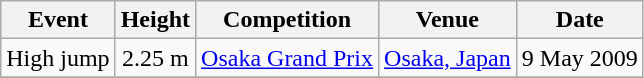<table class="wikitable" style=text-align:center>
<tr>
<th>Event</th>
<th>Height</th>
<th>Competition</th>
<th>Venue</th>
<th>Date</th>
</tr>
<tr>
<td>High jump</td>
<td>2.25 m</td>
<td><a href='#'>Osaka Grand Prix</a></td>
<td><a href='#'>Osaka, Japan</a></td>
<td>9 May 2009</td>
</tr>
<tr>
</tr>
</table>
